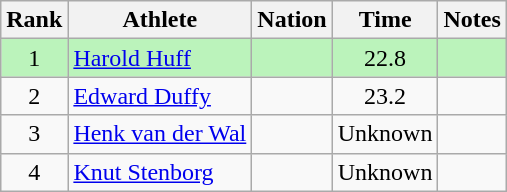<table class="wikitable sortable" style="text-align:center">
<tr>
<th>Rank</th>
<th>Athlete</th>
<th>Nation</th>
<th>Time</th>
<th>Notes</th>
</tr>
<tr bgcolor=bbf3bb>
<td>1</td>
<td align=left><a href='#'>Harold Huff</a></td>
<td align=left></td>
<td>22.8</td>
<td></td>
</tr>
<tr>
<td>2</td>
<td align=left><a href='#'>Edward Duffy</a></td>
<td align=left></td>
<td>23.2</td>
<td></td>
</tr>
<tr>
<td>3</td>
<td align=left><a href='#'>Henk van der Wal</a></td>
<td align=left></td>
<td data-sort-value=30.0>Unknown</td>
<td></td>
</tr>
<tr>
<td>4</td>
<td align=left><a href='#'>Knut Stenborg</a></td>
<td align=left></td>
<td data-sort-value=30.0>Unknown</td>
<td></td>
</tr>
</table>
